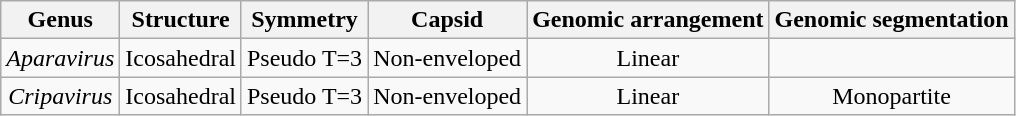<table class="wikitable sortable" style="text-align:center">
<tr>
<th>Genus</th>
<th>Structure</th>
<th>Symmetry</th>
<th>Capsid</th>
<th>Genomic arrangement</th>
<th>Genomic segmentation</th>
</tr>
<tr>
<td><em>Aparavirus</em></td>
<td>Icosahedral</td>
<td>Pseudo T=3</td>
<td>Non-enveloped</td>
<td>Linear</td>
<td></td>
</tr>
<tr>
<td><em>Cripavirus</em></td>
<td>Icosahedral</td>
<td>Pseudo T=3</td>
<td>Non-enveloped</td>
<td>Linear</td>
<td>Monopartite</td>
</tr>
</table>
